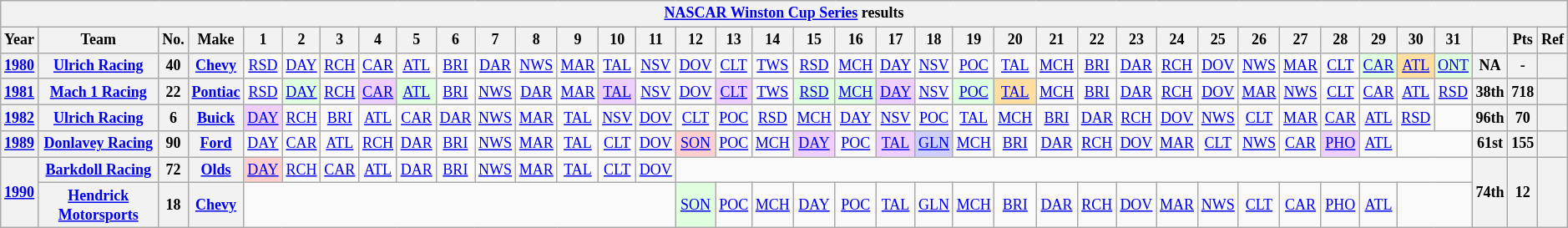<table class="wikitable" style="text-align:center; font-size:75%">
<tr>
<th colspan=45><a href='#'>NASCAR Winston Cup Series</a> results</th>
</tr>
<tr>
<th>Year</th>
<th>Team</th>
<th>No.</th>
<th>Make</th>
<th>1</th>
<th>2</th>
<th>3</th>
<th>4</th>
<th>5</th>
<th>6</th>
<th>7</th>
<th>8</th>
<th>9</th>
<th>10</th>
<th>11</th>
<th>12</th>
<th>13</th>
<th>14</th>
<th>15</th>
<th>16</th>
<th>17</th>
<th>18</th>
<th>19</th>
<th>20</th>
<th>21</th>
<th>22</th>
<th>23</th>
<th>24</th>
<th>25</th>
<th>26</th>
<th>27</th>
<th>28</th>
<th>29</th>
<th>30</th>
<th>31</th>
<th></th>
<th>Pts</th>
<th>Ref</th>
</tr>
<tr>
<th><a href='#'>1980</a></th>
<th><a href='#'>Ulrich Racing</a></th>
<th>40</th>
<th><a href='#'>Chevy</a></th>
<td><a href='#'>RSD</a></td>
<td><a href='#'>DAY</a></td>
<td><a href='#'>RCH</a></td>
<td><a href='#'>CAR</a></td>
<td><a href='#'>ATL</a></td>
<td><a href='#'>BRI</a></td>
<td><a href='#'>DAR</a></td>
<td><a href='#'>NWS</a></td>
<td><a href='#'>MAR</a></td>
<td><a href='#'>TAL</a></td>
<td><a href='#'>NSV</a></td>
<td><a href='#'>DOV</a></td>
<td><a href='#'>CLT</a></td>
<td><a href='#'>TWS</a></td>
<td><a href='#'>RSD</a></td>
<td><a href='#'>MCH</a></td>
<td><a href='#'>DAY</a></td>
<td><a href='#'>NSV</a></td>
<td><a href='#'>POC</a></td>
<td><a href='#'>TAL</a></td>
<td><a href='#'>MCH</a></td>
<td><a href='#'>BRI</a></td>
<td><a href='#'>DAR</a></td>
<td><a href='#'>RCH</a></td>
<td><a href='#'>DOV</a></td>
<td><a href='#'>NWS</a></td>
<td><a href='#'>MAR</a></td>
<td><a href='#'>CLT</a></td>
<td style="background:#DFFFDF;"><a href='#'>CAR</a><br></td>
<td style="background:#FFDF9F;"><a href='#'>ATL</a><br></td>
<td style="background:#DFFFDF;"><a href='#'>ONT</a><br></td>
<th>NA</th>
<th>-</th>
<th></th>
</tr>
<tr>
<th><a href='#'>1981</a></th>
<th><a href='#'>Mach 1 Racing</a></th>
<th>22</th>
<th><a href='#'>Pontiac</a></th>
<td><a href='#'>RSD</a></td>
<td style="background:#DFFFDF;"><a href='#'>DAY</a><br></td>
<td><a href='#'>RCH</a></td>
<td style="background:#EFCFFF;"><a href='#'>CAR</a><br></td>
<td style="background:#DFFFDF;"><a href='#'>ATL</a><br></td>
<td><a href='#'>BRI</a></td>
<td><a href='#'>NWS</a></td>
<td><a href='#'>DAR</a></td>
<td><a href='#'>MAR</a></td>
<td style="background:#EFCFFF;"><a href='#'>TAL</a><br></td>
<td><a href='#'>NSV</a></td>
<td><a href='#'>DOV</a></td>
<td style="background:#EFCFFF;"><a href='#'>CLT</a><br></td>
<td><a href='#'>TWS</a></td>
<td style="background:#DFFFDF;"><a href='#'>RSD</a><br></td>
<td style="background:#DFFFDF;"><a href='#'>MCH</a><br></td>
<td style="background:#EFCFFF;"><a href='#'>DAY</a><br></td>
<td><a href='#'>NSV</a></td>
<td style="background:#DFFFDF;"><a href='#'>POC</a><br></td>
<td style="background:#FFDF9F;"><a href='#'>TAL</a><br></td>
<td><a href='#'>MCH</a></td>
<td><a href='#'>BRI</a></td>
<td><a href='#'>DAR</a></td>
<td><a href='#'>RCH</a></td>
<td><a href='#'>DOV</a></td>
<td><a href='#'>MAR</a></td>
<td><a href='#'>NWS</a></td>
<td><a href='#'>CLT</a></td>
<td><a href='#'>CAR</a></td>
<td><a href='#'>ATL</a></td>
<td><a href='#'>RSD</a></td>
<th>38th</th>
<th>718</th>
<th></th>
</tr>
<tr>
<th><a href='#'>1982</a></th>
<th><a href='#'>Ulrich Racing</a></th>
<th>6</th>
<th><a href='#'>Buick</a></th>
<td style="background:#EFCFFF;"><a href='#'>DAY</a><br></td>
<td><a href='#'>RCH</a></td>
<td><a href='#'>BRI</a></td>
<td><a href='#'>ATL</a></td>
<td><a href='#'>CAR</a></td>
<td><a href='#'>DAR</a></td>
<td><a href='#'>NWS</a></td>
<td><a href='#'>MAR</a></td>
<td><a href='#'>TAL</a></td>
<td><a href='#'>NSV</a></td>
<td><a href='#'>DOV</a></td>
<td><a href='#'>CLT</a></td>
<td><a href='#'>POC</a></td>
<td><a href='#'>RSD</a></td>
<td><a href='#'>MCH</a></td>
<td><a href='#'>DAY</a></td>
<td><a href='#'>NSV</a></td>
<td><a href='#'>POC</a></td>
<td><a href='#'>TAL</a></td>
<td><a href='#'>MCH</a></td>
<td><a href='#'>BRI</a></td>
<td><a href='#'>DAR</a></td>
<td><a href='#'>RCH</a></td>
<td><a href='#'>DOV</a></td>
<td><a href='#'>NWS</a></td>
<td><a href='#'>CLT</a></td>
<td><a href='#'>MAR</a></td>
<td><a href='#'>CAR</a></td>
<td><a href='#'>ATL</a></td>
<td><a href='#'>RSD</a></td>
<td></td>
<th>96th</th>
<th>70</th>
<th></th>
</tr>
<tr>
<th><a href='#'>1989</a></th>
<th><a href='#'>Donlavey Racing</a></th>
<th>90</th>
<th><a href='#'>Ford</a></th>
<td><a href='#'>DAY</a></td>
<td><a href='#'>CAR</a></td>
<td><a href='#'>ATL</a></td>
<td><a href='#'>RCH</a></td>
<td><a href='#'>DAR</a></td>
<td><a href='#'>BRI</a></td>
<td><a href='#'>NWS</a></td>
<td><a href='#'>MAR</a></td>
<td><a href='#'>TAL</a></td>
<td><a href='#'>CLT</a></td>
<td><a href='#'>DOV</a></td>
<td style="background:#FFCFCF;"><a href='#'>SON</a><br></td>
<td><a href='#'>POC</a></td>
<td><a href='#'>MCH</a></td>
<td style="background:#EFCFFF;"><a href='#'>DAY</a><br></td>
<td><a href='#'>POC</a></td>
<td style="background:#EFCFFF;"><a href='#'>TAL</a><br></td>
<td style="background:#CFCFFF;"><a href='#'>GLN</a><br></td>
<td><a href='#'>MCH</a></td>
<td><a href='#'>BRI</a></td>
<td><a href='#'>DAR</a></td>
<td><a href='#'>RCH</a></td>
<td><a href='#'>DOV</a></td>
<td><a href='#'>MAR</a></td>
<td><a href='#'>CLT</a></td>
<td><a href='#'>NWS</a></td>
<td><a href='#'>CAR</a></td>
<td style="background:#EFCFFF;"><a href='#'>PHO</a><br></td>
<td><a href='#'>ATL</a></td>
<td colspan=2></td>
<th>61st</th>
<th>155</th>
<th></th>
</tr>
<tr>
<th rowspan=2><a href='#'>1990</a></th>
<th><a href='#'>Barkdoll Racing</a></th>
<th>72</th>
<th><a href='#'>Olds</a></th>
<td style="background:#FFCFCF;"><a href='#'>DAY</a><br></td>
<td><a href='#'>RCH</a></td>
<td><a href='#'>CAR</a></td>
<td><a href='#'>ATL</a></td>
<td><a href='#'>DAR</a></td>
<td><a href='#'>BRI</a></td>
<td><a href='#'>NWS</a></td>
<td><a href='#'>MAR</a></td>
<td><a href='#'>TAL</a></td>
<td><a href='#'>CLT</a></td>
<td><a href='#'>DOV</a></td>
<td colspan=20></td>
<th rowspan=2>74th</th>
<th rowspan=2>12</th>
<th rowspan=2></th>
</tr>
<tr>
<th><a href='#'>Hendrick Motorsports</a></th>
<th>18</th>
<th><a href='#'>Chevy</a></th>
<td colspan=11></td>
<td style="background:#DFFFDF;"><a href='#'>SON</a><br></td>
<td><a href='#'>POC</a></td>
<td><a href='#'>MCH</a></td>
<td><a href='#'>DAY</a></td>
<td><a href='#'>POC</a></td>
<td><a href='#'>TAL</a></td>
<td><a href='#'>GLN</a></td>
<td><a href='#'>MCH</a></td>
<td><a href='#'>BRI</a></td>
<td><a href='#'>DAR</a></td>
<td><a href='#'>RCH</a></td>
<td><a href='#'>DOV</a></td>
<td><a href='#'>MAR</a></td>
<td><a href='#'>NWS</a></td>
<td><a href='#'>CLT</a></td>
<td><a href='#'>CAR</a></td>
<td><a href='#'>PHO</a></td>
<td><a href='#'>ATL</a></td>
<td colspan=2></td>
</tr>
</table>
